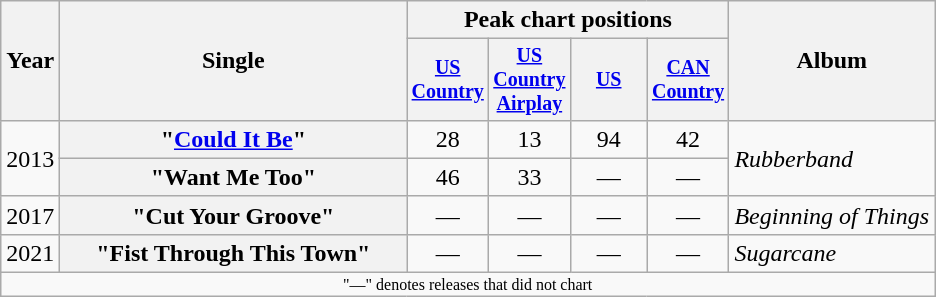<table class="wikitable plainrowheaders" style="text-align:center;">
<tr>
<th rowspan="2">Year</th>
<th rowspan="2" style="width:14em;">Single</th>
<th colspan="4">Peak chart positions</th>
<th rowspan="2">Album</th>
</tr>
<tr style="font-size:smaller;">
<th style="width:45px;"><a href='#'>US Country</a><br></th>
<th style="width:45px;"><a href='#'>US Country Airplay</a><br></th>
<th style="width:45px;"><a href='#'>US</a><br></th>
<th style="width:45px;"><a href='#'>CAN Country</a><br></th>
</tr>
<tr>
<td rowspan="2">2013</td>
<th scope="row">"<a href='#'>Could It Be</a>"</th>
<td>28</td>
<td>13</td>
<td>94</td>
<td>42</td>
<td style="text-align:left;" rowspan="2"><em>Rubberband</em></td>
</tr>
<tr>
<th scope="row">"Want Me Too"</th>
<td>46</td>
<td>33</td>
<td>—</td>
<td>—</td>
</tr>
<tr>
<td>2017</td>
<th scope="row">"Cut Your Groove"</th>
<td>—</td>
<td>—</td>
<td>—</td>
<td>—</td>
<td style="text-align:left;"><em>Beginning of Things</em></td>
</tr>
<tr>
<td>2021</td>
<th scope="row">"Fist Through This Town"</th>
<td>—</td>
<td>—</td>
<td>—</td>
<td>—</td>
<td style="text-align:left;"><em>Sugarcane</em></td>
</tr>
<tr>
<td colspan="7" style="font-size:8pt">"—" denotes releases that did not chart</td>
</tr>
</table>
